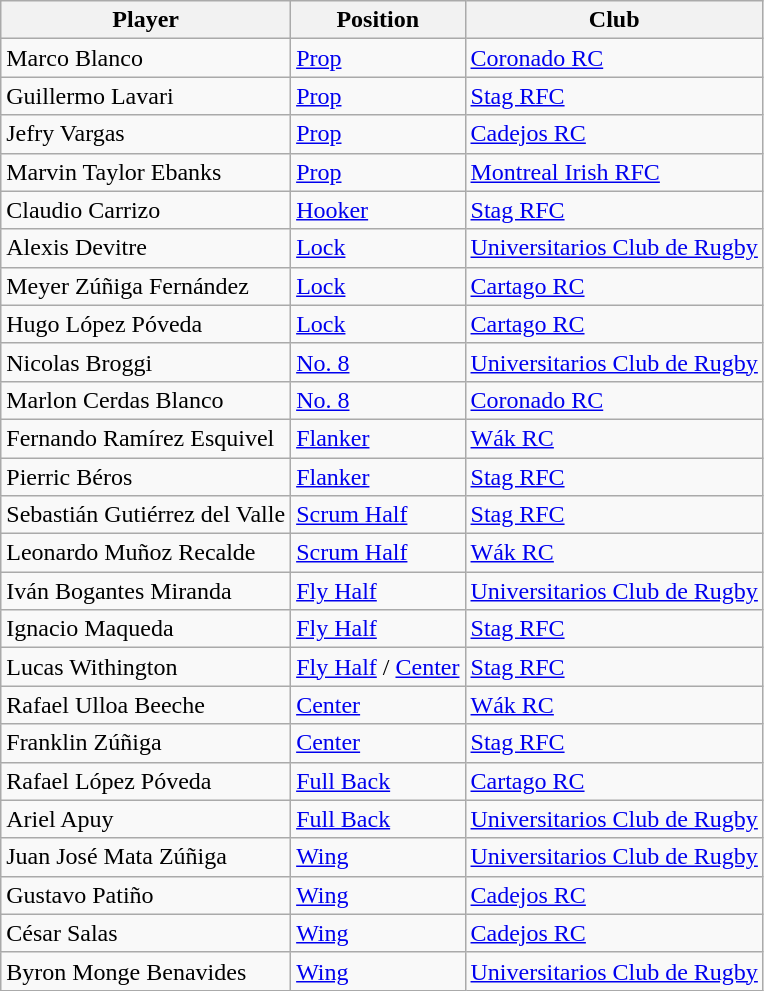<table class="wikitable">
<tr>
<th>Player</th>
<th>Position</th>
<th>Club</th>
</tr>
<tr>
<td>Marco Blanco</td>
<td><a href='#'>Prop</a></td>
<td> <a href='#'>Coronado RC</a></td>
</tr>
<tr>
<td>Guillermo Lavari</td>
<td><a href='#'>Prop</a></td>
<td> <a href='#'>Stag RFC</a></td>
</tr>
<tr>
<td>Jefry Vargas</td>
<td><a href='#'>Prop</a></td>
<td> <a href='#'>Cadejos RC</a></td>
</tr>
<tr>
<td>Marvin Taylor Ebanks</td>
<td><a href='#'>Prop</a></td>
<td> <a href='#'>Montreal Irish RFC</a></td>
</tr>
<tr>
<td>Claudio Carrizo</td>
<td><a href='#'>Hooker</a></td>
<td> <a href='#'>Stag RFC</a></td>
</tr>
<tr>
<td>Alexis Devitre</td>
<td><a href='#'>Lock</a></td>
<td> <a href='#'>Universitarios Club de Rugby</a></td>
</tr>
<tr>
<td>Meyer Zúñiga Fernández</td>
<td><a href='#'>Lock</a></td>
<td> <a href='#'>Cartago RC</a></td>
</tr>
<tr>
<td>Hugo López Póveda</td>
<td><a href='#'>Lock</a></td>
<td> <a href='#'>Cartago RC</a></td>
</tr>
<tr>
<td>Nicolas Broggi</td>
<td><a href='#'>No. 8</a></td>
<td> <a href='#'>Universitarios Club de Rugby</a></td>
</tr>
<tr>
<td>Marlon Cerdas Blanco</td>
<td><a href='#'>No. 8</a></td>
<td> <a href='#'>Coronado RC</a></td>
</tr>
<tr>
<td>Fernando Ramírez Esquivel</td>
<td><a href='#'>Flanker</a></td>
<td> <a href='#'>Wák RC</a></td>
</tr>
<tr>
<td>Pierric Béros</td>
<td><a href='#'>Flanker</a></td>
<td> <a href='#'>Stag RFC</a></td>
</tr>
<tr>
<td>Sebastián Gutiérrez del Valle</td>
<td><a href='#'>Scrum Half</a></td>
<td> <a href='#'>Stag RFC</a></td>
</tr>
<tr>
<td>Leonardo Muñoz Recalde</td>
<td><a href='#'>Scrum Half</a></td>
<td> <a href='#'>Wák RC</a></td>
</tr>
<tr>
<td>Iván Bogantes Miranda</td>
<td><a href='#'>Fly Half</a></td>
<td> <a href='#'>Universitarios Club de Rugby</a></td>
</tr>
<tr>
<td>Ignacio Maqueda</td>
<td><a href='#'>Fly Half</a></td>
<td> <a href='#'>Stag RFC</a></td>
</tr>
<tr>
<td>Lucas Withington</td>
<td><a href='#'>Fly Half</a> / <a href='#'>Center</a></td>
<td> <a href='#'>Stag RFC</a></td>
</tr>
<tr>
<td>Rafael Ulloa Beeche</td>
<td><a href='#'>Center</a></td>
<td> <a href='#'>Wák RC</a></td>
</tr>
<tr>
<td>Franklin Zúñiga</td>
<td><a href='#'>Center</a></td>
<td> <a href='#'>Stag RFC</a></td>
</tr>
<tr>
<td>Rafael López Póveda</td>
<td><a href='#'>Full Back</a></td>
<td> <a href='#'>Cartago RC</a></td>
</tr>
<tr>
<td>Ariel Apuy</td>
<td><a href='#'>Full Back</a></td>
<td> <a href='#'>Universitarios Club de Rugby</a></td>
</tr>
<tr>
<td>Juan José Mata Zúñiga</td>
<td><a href='#'>Wing</a></td>
<td> <a href='#'>Universitarios Club de Rugby</a></td>
</tr>
<tr>
<td>Gustavo Patiño</td>
<td><a href='#'>Wing</a></td>
<td> <a href='#'>Cadejos RC</a></td>
</tr>
<tr>
<td>César Salas</td>
<td><a href='#'>Wing</a></td>
<td> <a href='#'>Cadejos RC</a></td>
</tr>
<tr>
<td>Byron Monge Benavides</td>
<td><a href='#'>Wing</a></td>
<td> <a href='#'>Universitarios Club de Rugby</a></td>
</tr>
</table>
